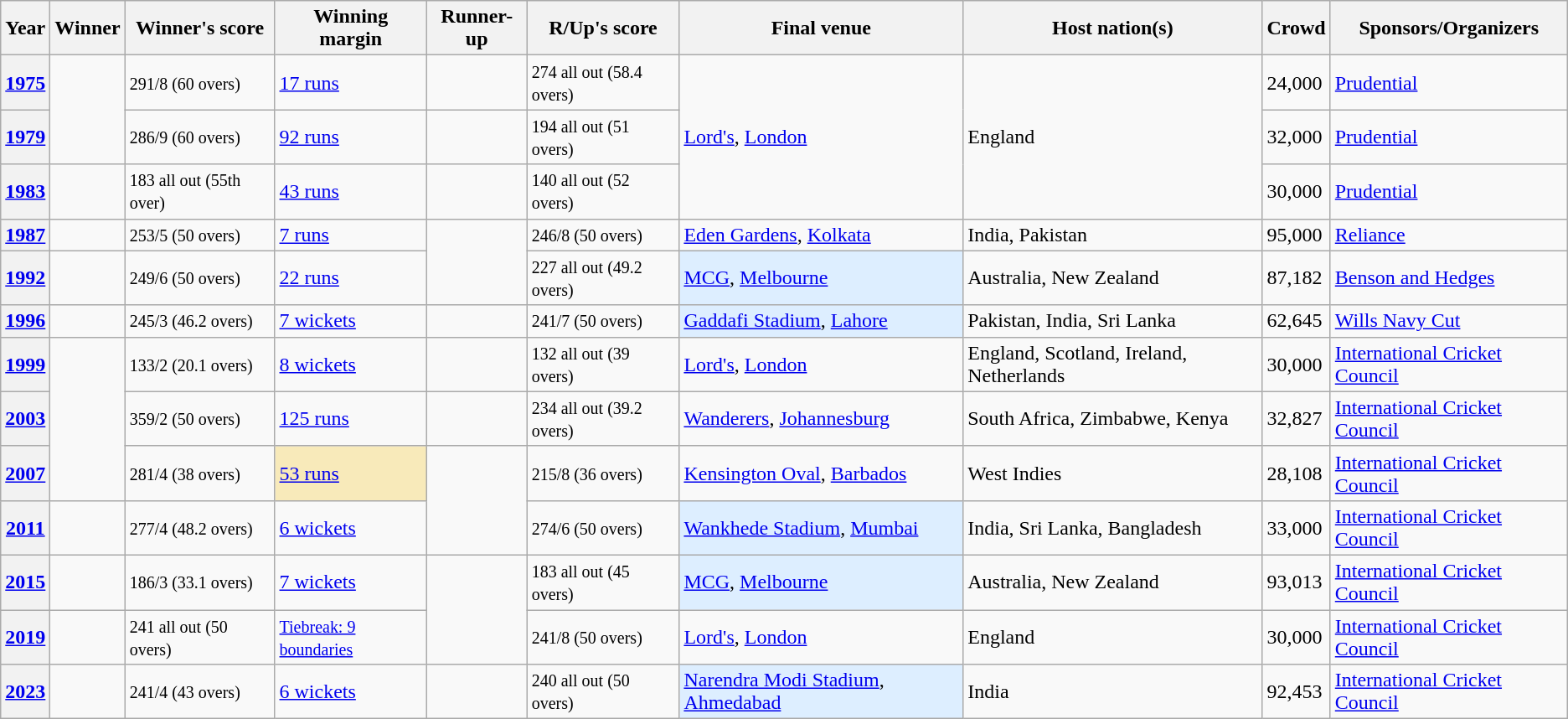<table class="sortable wikitable plainrowheaders" style="text-align: left;">
<tr>
<th>Year</th>
<th>Winner</th>
<th>Winner's score</th>
<th>Winning<br>margin</th>
<th>Runner-up</th>
<th>R/Up's score</th>
<th>Final venue</th>
<th>Host nation(s)</th>
<th>Crowd</th>
<th>Sponsors/Organizers</th>
</tr>
<tr>
<th scope="row"><a href='#'>1975</a></th>
<td rowspan="2"></td>
<td><small>291/8 (60 overs)</small></td>
<td><a href='#'>17 runs</a></td>
<td></td>
<td><small>274 all out (58.4 overs)</small></td>
<td rowspan="3"><a href='#'>Lord's</a>, <a href='#'>London</a></td>
<td rowspan="3">England</td>
<td>24,000</td>
<td><a href='#'>Prudential</a></td>
</tr>
<tr>
<th scope="row"><a href='#'>1979</a></th>
<td><small>286/9 (60 overs)</small></td>
<td><a href='#'>92 runs</a></td>
<td></td>
<td><small>194 all out (51 overs)</small></td>
<td>32,000</td>
<td><a href='#'>Prudential</a></td>
</tr>
<tr>
<th scope="row"><a href='#'>1983</a></th>
<td></td>
<td><small>183 all out (55th over)</small></td>
<td><a href='#'>43 runs</a></td>
<td></td>
<td><small>140 all out (52 overs)</small></td>
<td>30,000</td>
<td><a href='#'>Prudential</a></td>
</tr>
<tr>
<th scope="row"><a href='#'>1987</a></th>
<td></td>
<td><small>253/5 (50 overs)</small></td>
<td><a href='#'>7 runs</a></td>
<td rowspan="2"></td>
<td><small>246/8 (50 overs)</small></td>
<td><a href='#'>Eden Gardens</a>, <a href='#'>Kolkata</a></td>
<td>India, Pakistan</td>
<td>95,000</td>
<td><a href='#'>Reliance</a></td>
</tr>
<tr>
<th scope="row"><a href='#'>1992</a></th>
<td></td>
<td><small>249/6 (50 overs)</small></td>
<td><a href='#'>22 runs</a></td>
<td><small>227 all out (49.2 overs)</small></td>
<td style="background:#ddeeff"><a href='#'>MCG</a>, <a href='#'>Melbourne</a> </td>
<td>Australia, New Zealand</td>
<td>87,182</td>
<td><a href='#'>Benson and Hedges</a></td>
</tr>
<tr>
<th scope="row"><a href='#'>1996</a></th>
<td></td>
<td><small>245/3 (46.2 overs)</small></td>
<td><a href='#'>7 wickets</a></td>
<td></td>
<td><small>241/7 (50 overs)</small></td>
<td style="background:#ddeeff"><a href='#'>Gaddafi Stadium</a>, <a href='#'>Lahore</a> </td>
<td>Pakistan, India, Sri Lanka</td>
<td>62,645</td>
<td><a href='#'>Wills Navy Cut</a></td>
</tr>
<tr>
<th scope="row"><a href='#'>1999</a></th>
<td rowspan="3"></td>
<td><small>133/2 (20.1 overs)</small></td>
<td><a href='#'>8 wickets</a></td>
<td></td>
<td><small>132 all out (39 overs)</small></td>
<td><a href='#'>Lord's</a>, <a href='#'>London</a></td>
<td>England, Scotland, Ireland, Netherlands</td>
<td>30,000</td>
<td><a href='#'>International Cricket Council</a></td>
</tr>
<tr>
<th scope="row"><a href='#'>2003</a></th>
<td><small>359/2 (50 overs)</small></td>
<td><a href='#'>125 runs</a></td>
<td></td>
<td><small>234 all out (39.2 overs)</small></td>
<td><a href='#'>Wanderers</a>, <a href='#'>Johannesburg</a></td>
<td>South Africa, Zimbabwe, Kenya</td>
<td>32,827</td>
<td><a href='#'>International Cricket Council</a></td>
</tr>
<tr>
<th scope="row"><a href='#'>2007</a></th>
<td><small>281/4 (38 overs)</small></td>
<td style="background:#F8EABA"><a href='#'>53 runs</a> </td>
<td rowspan="2"></td>
<td><small>215/8 (36 overs)</small></td>
<td><a href='#'>Kensington Oval</a>, <a href='#'>Barbados</a></td>
<td>West Indies</td>
<td>28,108</td>
<td><a href='#'>International Cricket Council</a></td>
</tr>
<tr>
<th scope="row"><a href='#'>2011</a></th>
<td></td>
<td><small>277/4 (48.2 overs)</small></td>
<td><a href='#'>6 wickets</a></td>
<td><small>274/6 (50 overs)</small></td>
<td style="background:#ddeeff"><a href='#'>Wankhede Stadium</a>, <a href='#'>Mumbai</a> </td>
<td>India, Sri Lanka, Bangladesh</td>
<td>33,000</td>
<td><a href='#'>International Cricket Council</a></td>
</tr>
<tr>
<th scope="row"><a href='#'>2015</a></th>
<td></td>
<td><small>186/3 (33.1 overs)</small></td>
<td><a href='#'>7 wickets</a></td>
<td rowspan="2"></td>
<td><small>183 all out (45 overs)</small></td>
<td style="background:#ddeeff"><a href='#'>MCG</a>, <a href='#'>Melbourne</a> </td>
<td>Australia, New Zealand</td>
<td>93,013</td>
<td><a href='#'>International Cricket Council</a></td>
</tr>
<tr>
<th scope="row"><a href='#'>2019</a></th>
<td></td>
<td><small>241 all out (50 overs)</small></td>
<td><a href='#'><small>Tiebreak: 9 boundaries</small></a></td>
<td><small>241/8 (50 overs)</small></td>
<td><a href='#'>Lord's</a>, <a href='#'>London</a></td>
<td>England</td>
<td>30,000</td>
<td><a href='#'>International Cricket Council</a></td>
</tr>
<tr>
<th scope="row"><a href='#'>2023</a></th>
<td></td>
<td><small>241/4 (43 overs)</small></td>
<td><a href='#'>6 wickets</a></td>
<td></td>
<td><small>240 all out (50 overs)</small></td>
<td style="background:#ddeeff"><a href='#'>Narendra Modi Stadium</a>, <a href='#'>Ahmedabad</a> </td>
<td>India</td>
<td>92,453</td>
<td><a href='#'>International Cricket Council</a></td>
</tr>
</table>
